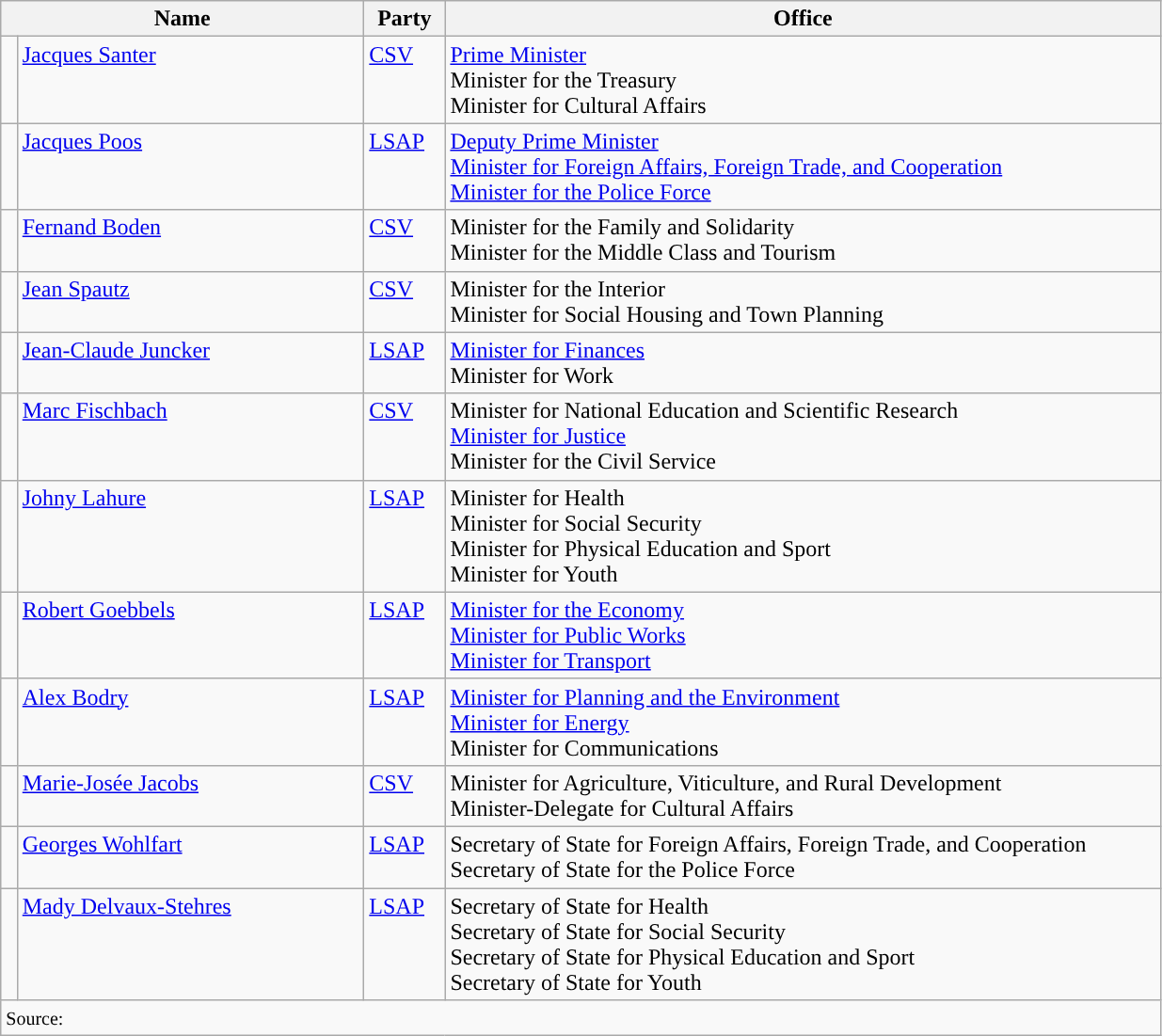<table class="wikitable">
<tr>
<th colspan=2 width=250px>Name</th>
<th width=50px>Party</th>
<th width=500px>Office</th>
</tr>
<tr>
<td style="background-color: "></td>
<td valign=top><a href='#'>Jacques Santer</a></td>
<td valign=top><a href='#'>CSV</a></td>
<td><a href='#'>Prime Minister</a> <br> Minister for the Treasury <br> Minister for Cultural Affairs</td>
</tr>
<tr>
<td style="background-color: "></td>
<td valign=top><a href='#'>Jacques Poos</a></td>
<td valign=top><a href='#'>LSAP</a></td>
<td><a href='#'>Deputy Prime Minister</a> <br> <a href='#'>Minister for Foreign Affairs, Foreign Trade, and Cooperation</a> <br> <a href='#'>Minister for the Police Force</a></td>
</tr>
<tr>
<td style="background-color: "></td>
<td valign=top><a href='#'>Fernand Boden</a></td>
<td valign=top><a href='#'>CSV</a></td>
<td>Minister for the Family and Solidarity <br> Minister for the Middle Class and Tourism</td>
</tr>
<tr>
<td style="background-color: "></td>
<td valign=top><a href='#'>Jean Spautz</a></td>
<td valign=top><a href='#'>CSV</a></td>
<td>Minister for the Interior <br> Minister for Social Housing and Town Planning</td>
</tr>
<tr>
<td style="background-color: "></td>
<td valign=top><a href='#'>Jean-Claude Juncker</a></td>
<td valign=top><a href='#'>LSAP</a></td>
<td><a href='#'>Minister for Finances</a> <br> Minister for Work</td>
</tr>
<tr>
<td style="background-color: "></td>
<td valign=top><a href='#'>Marc Fischbach</a></td>
<td valign=top><a href='#'>CSV</a></td>
<td>Minister for National Education and Scientific Research <br> <a href='#'>Minister for Justice</a> <br> Minister for the Civil Service</td>
</tr>
<tr>
<td style="background-color: "></td>
<td valign=top><a href='#'>Johny Lahure</a></td>
<td valign=top><a href='#'>LSAP</a></td>
<td>Minister for Health <br> Minister for Social Security <br> Minister for Physical Education and Sport <br> Minister for Youth</td>
</tr>
<tr>
<td style="background-color: "></td>
<td valign=top><a href='#'>Robert Goebbels</a></td>
<td valign=top><a href='#'>LSAP</a></td>
<td><a href='#'>Minister for the Economy</a> <br> <a href='#'>Minister for Public Works</a> <br> <a href='#'>Minister for Transport</a></td>
</tr>
<tr>
<td style="background-color: "></td>
<td valign=top><a href='#'>Alex Bodry</a></td>
<td valign=top><a href='#'>LSAP</a></td>
<td><a href='#'>Minister for Planning and the Environment</a> <br> <a href='#'>Minister for Energy</a> <br> Minister for Communications</td>
</tr>
<tr>
<td style="background-color: "></td>
<td valign=top><a href='#'>Marie-Josée Jacobs</a></td>
<td valign=top><a href='#'>CSV</a></td>
<td>Minister for Agriculture, Viticulture, and Rural Development <br> Minister-Delegate for Cultural Affairs</td>
</tr>
<tr>
<td style="background-color: "></td>
<td valign=top><a href='#'>Georges Wohlfart</a></td>
<td valign=top><a href='#'>LSAP</a></td>
<td>Secretary of State for Foreign Affairs, Foreign Trade, and Cooperation <br> Secretary of State for the Police Force</td>
</tr>
<tr>
<td style="background-color: "></td>
<td valign=top><a href='#'>Mady Delvaux-Stehres</a></td>
<td valign=top><a href='#'>LSAP</a></td>
<td>Secretary of State for Health <br> Secretary of State for Social Security <br> Secretary of State for Physical Education and Sport <br> Secretary of State for Youth</td>
</tr>
<tr>
<td colspan=4><small>Source: </small></td>
</tr>
</table>
